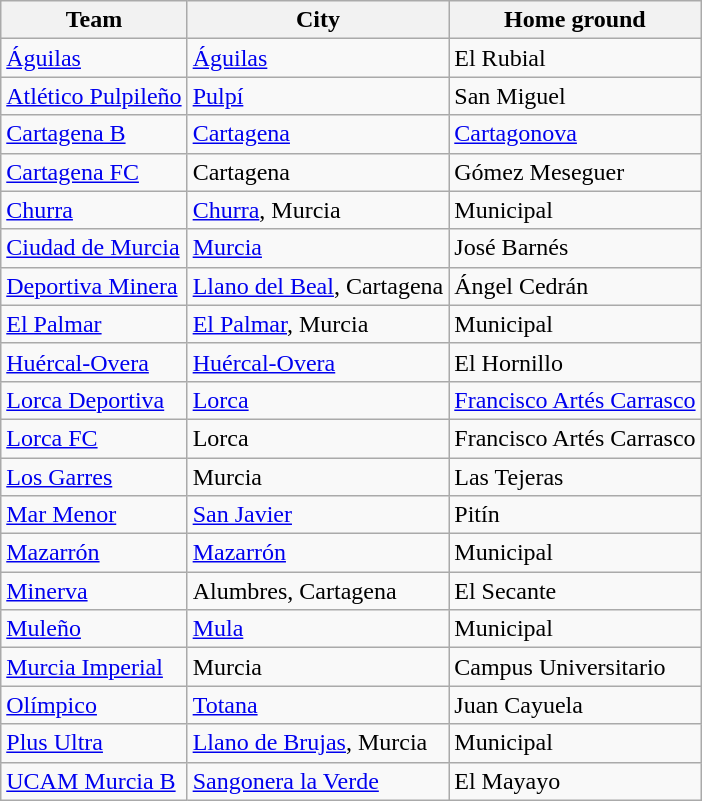<table class="wikitable sortable">
<tr>
<th>Team</th>
<th>City</th>
<th>Home ground</th>
</tr>
<tr>
<td><a href='#'>Águilas</a></td>
<td><a href='#'>Águilas</a></td>
<td>El Rubial</td>
</tr>
<tr>
<td><a href='#'>Atlético Pulpileño</a></td>
<td><a href='#'>Pulpí</a></td>
<td>San Miguel</td>
</tr>
<tr>
<td><a href='#'>Cartagena B</a></td>
<td><a href='#'>Cartagena</a></td>
<td><a href='#'>Cartagonova</a></td>
</tr>
<tr>
<td><a href='#'>Cartagena FC</a></td>
<td>Cartagena</td>
<td>Gómez Meseguer</td>
</tr>
<tr>
<td><a href='#'>Churra</a></td>
<td><a href='#'>Churra</a>, Murcia</td>
<td>Municipal</td>
</tr>
<tr>
<td><a href='#'>Ciudad de Murcia</a></td>
<td><a href='#'>Murcia</a></td>
<td>José Barnés</td>
</tr>
<tr>
<td><a href='#'>Deportiva Minera</a></td>
<td><a href='#'>Llano del Beal</a>, Cartagena</td>
<td>Ángel Cedrán</td>
</tr>
<tr>
<td><a href='#'>El Palmar</a></td>
<td><a href='#'>El Palmar</a>, Murcia</td>
<td>Municipal</td>
</tr>
<tr>
<td><a href='#'>Huércal-Overa</a></td>
<td><a href='#'>Huércal-Overa</a></td>
<td>El Hornillo</td>
</tr>
<tr>
<td><a href='#'>Lorca Deportiva</a></td>
<td><a href='#'>Lorca</a></td>
<td><a href='#'>Francisco Artés Carrasco</a></td>
</tr>
<tr>
<td><a href='#'>Lorca FC</a></td>
<td>Lorca</td>
<td>Francisco Artés Carrasco</td>
</tr>
<tr>
<td><a href='#'>Los Garres</a></td>
<td>Murcia</td>
<td>Las Tejeras</td>
</tr>
<tr>
<td><a href='#'>Mar Menor</a></td>
<td><a href='#'>San Javier</a></td>
<td>Pitín</td>
</tr>
<tr>
<td><a href='#'>Mazarrón</a></td>
<td><a href='#'>Mazarrón</a></td>
<td>Municipal</td>
</tr>
<tr>
<td><a href='#'>Minerva</a></td>
<td>Alumbres, Cartagena</td>
<td>El Secante</td>
</tr>
<tr>
<td><a href='#'>Muleño</a></td>
<td><a href='#'>Mula</a></td>
<td>Municipal</td>
</tr>
<tr>
<td><a href='#'>Murcia Imperial</a></td>
<td>Murcia</td>
<td>Campus Universitario</td>
</tr>
<tr>
<td><a href='#'>Olímpico</a></td>
<td><a href='#'>Totana</a></td>
<td>Juan Cayuela</td>
</tr>
<tr>
<td><a href='#'>Plus Ultra</a></td>
<td><a href='#'>Llano de Brujas</a>, Murcia</td>
<td>Municipal</td>
</tr>
<tr>
<td><a href='#'>UCAM Murcia B</a></td>
<td><a href='#'>Sangonera la Verde</a></td>
<td>El Mayayo</td>
</tr>
</table>
